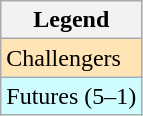<table class="wikitable">
<tr>
<th>Legend</th>
</tr>
<tr bgcolor="moccasin">
<td>Challengers</td>
</tr>
<tr bgcolor="CFFCFF">
<td>Futures (5–1)</td>
</tr>
</table>
